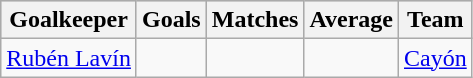<table class="wikitable sortable" class="wikitable">
<tr style="background:#ccc; text-align:center;">
<th>Goalkeeper</th>
<th>Goals</th>
<th>Matches</th>
<th>Average</th>
<th>Team</th>
</tr>
<tr>
<td> <a href='#'>Rubén Lavín</a></td>
<td></td>
<td></td>
<td></td>
<td><a href='#'>Cayón</a></td>
</tr>
</table>
